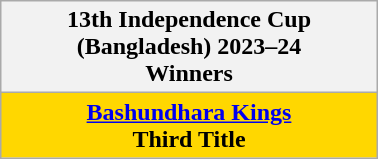<table class="wikitable" style="text-align: center; margin: 0 auto; width: 20%">
<tr>
<th>13th Independence Cup (Bangladesh) 2023–24 <br>Winners</th>
</tr>
<tr bgcolor=gold>
<td><strong><a href='#'>Bashundhara Kings</a></strong><br><strong>Third Title</strong></td>
</tr>
</table>
